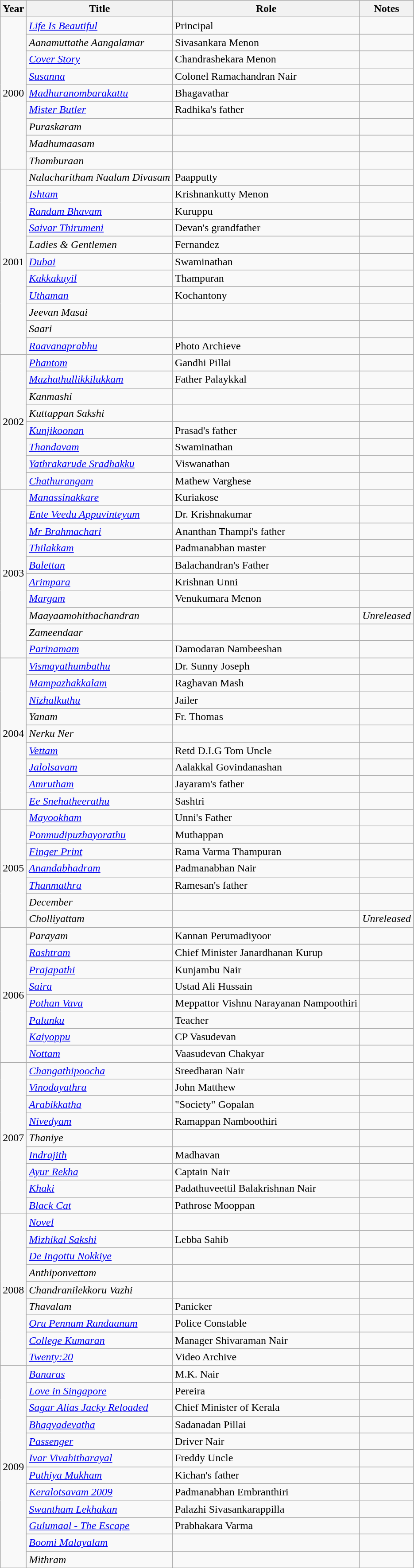<table class="wikitable sortable">
<tr>
<th scope="col">Year</th>
<th scope="col">Title</th>
<th scope="col">Role</th>
<th scope="col" class="unsortable">Notes</th>
</tr>
<tr>
<td rowspan=9>2000</td>
<td><em><a href='#'>Life Is Beautiful</a></em></td>
<td>Principal</td>
<td></td>
</tr>
<tr>
<td><em>Aanamuttathe Aangalamar</em></td>
<td>Sivasankara Menon</td>
<td></td>
</tr>
<tr>
<td><em><a href='#'>Cover Story</a></em></td>
<td>Chandrashekara Menon</td>
<td></td>
</tr>
<tr>
<td><em><a href='#'>Susanna</a></em></td>
<td>Colonel Ramachandran Nair</td>
<td></td>
</tr>
<tr>
<td><em><a href='#'>Madhuranombarakattu</a></em></td>
<td>Bhagavathar</td>
<td></td>
</tr>
<tr>
<td><em><a href='#'>Mister Butler</a></em></td>
<td>Radhika's father</td>
<td></td>
</tr>
<tr>
<td><em>Puraskaram</em></td>
<td></td>
<td></td>
</tr>
<tr>
<td><em>Madhumaasam</em></td>
<td></td>
<td></td>
</tr>
<tr>
<td><em>Thamburaan</em></td>
<td></td>
<td></td>
</tr>
<tr>
<td rowspan=11>2001</td>
<td><em>Nalacharitham Naalam Divasam</em></td>
<td>Paapputty</td>
<td></td>
</tr>
<tr>
<td><em><a href='#'>Ishtam</a></em></td>
<td>Krishnankutty Menon</td>
<td></td>
</tr>
<tr>
<td><em><a href='#'>Randam Bhavam</a></em></td>
<td>Kuruppu</td>
<td></td>
</tr>
<tr>
<td><em><a href='#'>Saivar Thirumeni</a></em></td>
<td>Devan's grandfather</td>
<td></td>
</tr>
<tr>
<td><em>Ladies & Gentlemen</em></td>
<td>Fernandez</td>
<td></td>
</tr>
<tr>
<td><em><a href='#'>Dubai</a></em></td>
<td>Swaminathan</td>
<td></td>
</tr>
<tr>
<td><em><a href='#'>Kakkakuyil</a></em></td>
<td>Thampuran</td>
<td></td>
</tr>
<tr>
<td><em><a href='#'>Uthaman</a></em></td>
<td>Kochantony</td>
<td></td>
</tr>
<tr>
<td><em>Jeevan Masai</em></td>
<td></td>
<td></td>
</tr>
<tr>
<td><em>Saari</em></td>
<td></td>
<td></td>
</tr>
<tr>
<td><em><a href='#'>Raavanaprabhu</a></em></td>
<td>Photo Archieve</td>
<td></td>
</tr>
<tr>
<td rowspan=8>2002</td>
<td><em><a href='#'>Phantom</a></em></td>
<td>Gandhi Pillai</td>
<td></td>
</tr>
<tr>
<td><em><a href='#'>Mazhathullikkilukkam</a></em></td>
<td>Father Palaykkal</td>
<td></td>
</tr>
<tr>
<td><em>Kanmashi</em></td>
<td></td>
<td></td>
</tr>
<tr>
<td><em>Kuttappan Sakshi</em></td>
<td></td>
<td></td>
</tr>
<tr>
<td><em><a href='#'>Kunjikoonan</a></em></td>
<td>Prasad's father</td>
<td></td>
</tr>
<tr>
<td><em><a href='#'>Thandavam</a></em></td>
<td>Swaminathan</td>
<td></td>
</tr>
<tr>
<td><em><a href='#'>Yathrakarude Sradhakku</a></em></td>
<td>Viswanathan</td>
<td></td>
</tr>
<tr>
<td><em><a href='#'>Chathurangam</a></em></td>
<td>Mathew Varghese</td>
<td></td>
</tr>
<tr>
<td rowspan=10>2003</td>
<td><em><a href='#'>Manassinakkare</a></em></td>
<td>Kuriakose</td>
<td></td>
</tr>
<tr>
<td><em><a href='#'>Ente Veedu Appuvinteyum</a></em></td>
<td>Dr. Krishnakumar</td>
<td></td>
</tr>
<tr>
<td><em><a href='#'>Mr Brahmachari</a></em></td>
<td>Ananthan Thampi's father</td>
<td></td>
</tr>
<tr>
<td><em><a href='#'>Thilakkam</a></em></td>
<td>Padmanabhan master</td>
<td></td>
</tr>
<tr>
<td><em><a href='#'>Balettan</a></em></td>
<td>Balachandran's Father</td>
<td></td>
</tr>
<tr>
<td><em><a href='#'>Arimpara</a></em></td>
<td>Krishnan Unni</td>
<td></td>
</tr>
<tr>
<td><em><a href='#'>Margam</a></em></td>
<td>Venukumara Menon</td>
<td></td>
</tr>
<tr>
<td><em>Maayaamohithachandran</em></td>
<td></td>
<td><em>Unreleased</em></td>
</tr>
<tr>
<td><em>Zameendaar</em></td>
<td></td>
<td></td>
</tr>
<tr>
<td><em><a href='#'>Parinamam</a></em></td>
<td>Damodaran Nambeeshan</td>
<td></td>
</tr>
<tr>
<td rowspan=9>2004</td>
<td><em><a href='#'>Vismayathumbathu</a></em></td>
<td>Dr. Sunny Joseph</td>
<td></td>
</tr>
<tr>
<td><em><a href='#'>Mampazhakkalam</a></em></td>
<td>Raghavan Mash</td>
<td></td>
</tr>
<tr>
<td><em><a href='#'>Nizhalkuthu</a></em></td>
<td>Jailer</td>
<td></td>
</tr>
<tr>
<td><em>Yanam</em></td>
<td>Fr. Thomas</td>
<td></td>
</tr>
<tr>
<td><em>Nerku Ner</em></td>
<td></td>
<td></td>
</tr>
<tr>
<td><em><a href='#'>Vettam</a></em></td>
<td>Retd D.I.G Tom Uncle</td>
<td></td>
</tr>
<tr>
<td><em><a href='#'>Jalolsavam</a></em></td>
<td>Aalakkal Govindanashan</td>
<td></td>
</tr>
<tr>
<td><em><a href='#'>Amrutham</a></em></td>
<td>Jayaram's father</td>
<td></td>
</tr>
<tr>
<td><em><a href='#'>Ee Snehatheerathu</a></em></td>
<td>Sashtri</td>
<td></td>
</tr>
<tr>
<td rowspan=7>2005</td>
<td><em><a href='#'>Mayookham</a></em></td>
<td>Unni's Father</td>
<td></td>
</tr>
<tr>
<td><em><a href='#'>Ponmudipuzhayorathu</a></em></td>
<td>Muthappan</td>
<td></td>
</tr>
<tr>
<td><em><a href='#'>Finger Print</a></em></td>
<td>Rama Varma Thampuran</td>
<td></td>
</tr>
<tr>
<td><em><a href='#'>Anandabhadram</a></em></td>
<td>Padmanabhan Nair</td>
<td></td>
</tr>
<tr>
<td><em><a href='#'>Thanmathra</a></em></td>
<td>Ramesan's father</td>
<td></td>
</tr>
<tr>
<td><em>December</em></td>
<td></td>
<td></td>
</tr>
<tr>
<td><em>Cholliyattam</em></td>
<td></td>
<td><em>Unreleased</em></td>
</tr>
<tr>
<td rowspan=8>2006</td>
<td><em>Parayam</em></td>
<td>Kannan Perumadiyoor</td>
<td></td>
</tr>
<tr>
<td><em><a href='#'>Rashtram</a></em></td>
<td>Chief Minister Janardhanan Kurup</td>
<td></td>
</tr>
<tr>
<td><em><a href='#'>Prajapathi</a></em></td>
<td>Kunjambu Nair</td>
<td></td>
</tr>
<tr>
<td><em><a href='#'>Saira</a></em></td>
<td>Ustad Ali Hussain</td>
<td></td>
</tr>
<tr>
<td><em><a href='#'>Pothan Vava</a></em></td>
<td>Meppattor Vishnu Narayanan Nampoothiri</td>
<td></td>
</tr>
<tr>
<td><em><a href='#'>Palunku</a></em></td>
<td>Teacher</td>
<td></td>
</tr>
<tr>
<td><em><a href='#'>Kaiyoppu</a></em></td>
<td>CP Vasudevan</td>
<td></td>
</tr>
<tr>
<td><em><a href='#'>Nottam</a></em></td>
<td>Vaasudevan Chakyar</td>
<td></td>
</tr>
<tr>
<td rowspan=9>2007</td>
<td><em><a href='#'>Changathipoocha</a></em></td>
<td>Sreedharan Nair</td>
<td></td>
</tr>
<tr>
<td><em><a href='#'>Vinodayathra</a></em></td>
<td>John Matthew</td>
<td></td>
</tr>
<tr>
<td><em><a href='#'>Arabikkatha</a></em></td>
<td>"Society" Gopalan</td>
<td></td>
</tr>
<tr>
<td><em><a href='#'>Nivedyam</a></em></td>
<td>Ramappan Namboothiri</td>
<td></td>
</tr>
<tr>
<td><em>Thaniye</em></td>
<td></td>
<td></td>
</tr>
<tr>
<td><em><a href='#'>Indrajith</a></em></td>
<td>Madhavan</td>
<td></td>
</tr>
<tr>
<td><em><a href='#'>Ayur Rekha</a></em></td>
<td>Captain Nair</td>
<td></td>
</tr>
<tr>
<td><em><a href='#'>Khaki</a></em></td>
<td>Padathuveettil Balakrishnan Nair</td>
<td></td>
</tr>
<tr>
<td><em><a href='#'>Black Cat</a></em></td>
<td>Pathrose Mooppan</td>
<td></td>
</tr>
<tr>
<td rowspan=9>2008</td>
<td><em><a href='#'>Novel</a></em></td>
<td></td>
<td></td>
</tr>
<tr>
<td><em><a href='#'>Mizhikal Sakshi</a></em></td>
<td>Lebba Sahib</td>
<td></td>
</tr>
<tr>
<td><em><a href='#'>De Ingottu Nokkiye</a></em></td>
<td></td>
<td></td>
</tr>
<tr>
<td><em>Anthiponvettam</em></td>
<td></td>
<td></td>
</tr>
<tr>
<td><em>Chandranilekkoru Vazhi</em></td>
<td></td>
<td></td>
</tr>
<tr>
<td><em>Thavalam</em></td>
<td>Panicker</td>
<td></td>
</tr>
<tr>
<td><em><a href='#'>Oru Pennum Randaanum</a></em></td>
<td>Police Constable</td>
<td></td>
</tr>
<tr>
<td><em><a href='#'>College Kumaran</a></em></td>
<td>Manager Shivaraman Nair</td>
<td></td>
</tr>
<tr>
<td><em><a href='#'>Twenty:20</a></em></td>
<td>Video Archive</td>
<td></td>
</tr>
<tr>
<td rowspan=12>2009</td>
<td><em><a href='#'>Banaras</a></em></td>
<td>M.K. Nair</td>
<td></td>
</tr>
<tr>
<td><em><a href='#'>Love in Singapore</a></em></td>
<td>Pereira</td>
<td></td>
</tr>
<tr>
<td><em><a href='#'>Sagar Alias Jacky Reloaded</a></em></td>
<td>Chief Minister of Kerala</td>
<td></td>
</tr>
<tr>
<td><em><a href='#'>Bhagyadevatha</a></em></td>
<td>Sadanadan Pillai</td>
<td></td>
</tr>
<tr>
<td><em><a href='#'>Passenger</a></em></td>
<td>Driver Nair</td>
<td></td>
</tr>
<tr>
<td><em><a href='#'>Ivar Vivahitharayal</a></em></td>
<td>Freddy Uncle</td>
<td></td>
</tr>
<tr>
<td><em><a href='#'>Puthiya Mukham</a></em></td>
<td>Kichan's father</td>
<td></td>
</tr>
<tr>
<td><em><a href='#'>Keralotsavam 2009</a></em></td>
<td>Padmanabhan Embranthiri</td>
<td></td>
</tr>
<tr>
<td><em><a href='#'>Swantham Lekhakan</a></em></td>
<td>Palazhi Sivasankarappilla</td>
<td></td>
</tr>
<tr>
<td><em><a href='#'>Gulumaal - The Escape</a></em></td>
<td>Prabhakara Varma</td>
<td></td>
</tr>
<tr>
<td><em><a href='#'>Boomi Malayalam</a></em></td>
<td></td>
<td></td>
</tr>
<tr>
<td><em>Mithram</em></td>
<td></td>
<td></td>
</tr>
</table>
